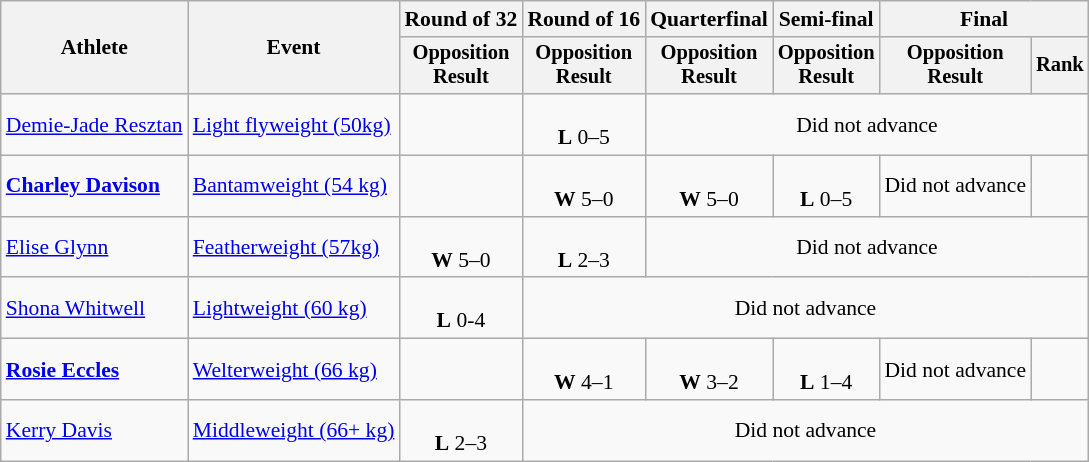<table class=wikitable style=font-size:90%;text-align:center>
<tr>
<th rowspan=2>Athlete</th>
<th rowspan=2>Event</th>
<th>Round of 32</th>
<th>Round of 16</th>
<th>Quarterfinal</th>
<th>Semi-final</th>
<th colspan=2>Final</th>
</tr>
<tr style=font-size:95%>
<th>Opposition<br>Result</th>
<th>Opposition<br>Result</th>
<th>Opposition<br>Result</th>
<th>Opposition<br>Result</th>
<th>Opposition<br>Result</th>
<th>Rank</th>
</tr>
<tr>
<td align=left><a href='#'>Demie-Jade Resztan</a></td>
<td align=left><a href='#'>Light flyweight (50kg)</a></td>
<td></td>
<td><br><strong>L</strong> 0–5</td>
<td colspan=4>Did not advance</td>
</tr>
<tr>
<td align=left><strong><a href='#'>Charley Davison</a></strong></td>
<td align=left><a href='#'>Bantamweight (54 kg)</a></td>
<td></td>
<td><br><strong>W</strong> 5–0</td>
<td><br><strong>W</strong> 5–0</td>
<td><br><strong>L</strong> 0–5</td>
<td>Did not advance</td>
<td></td>
</tr>
<tr>
<td align=left><a href='#'>Elise Glynn</a></td>
<td align=left><a href='#'>Featherweight (57kg)</a></td>
<td><br><strong>W</strong> 5–0</td>
<td><br><strong>L</strong> 2–3</td>
<td colspan=4>Did not advance</td>
</tr>
<tr>
<td align=left><a href='#'>Shona Whitwell</a></td>
<td align=left><a href='#'>Lightweight (60 kg)</a></td>
<td><br><strong>L</strong> 0-4</td>
<td colspan=5>Did not advance</td>
</tr>
<tr>
<td align=left><strong><a href='#'>Rosie Eccles</a></strong></td>
<td align=left><a href='#'>Welterweight (66 kg)</a></td>
<td></td>
<td><br><strong>W</strong> 4–1</td>
<td><br><strong>W</strong> 3–2</td>
<td><br><strong>L</strong> 1–4</td>
<td>Did not advance</td>
<td></td>
</tr>
<tr>
<td align=left><a href='#'>Kerry Davis</a></td>
<td align=left><a href='#'>Middleweight  (66+ kg)</a></td>
<td><br><strong>L</strong> 2–3</td>
<td colspan=5>Did not advance</td>
</tr>
</table>
